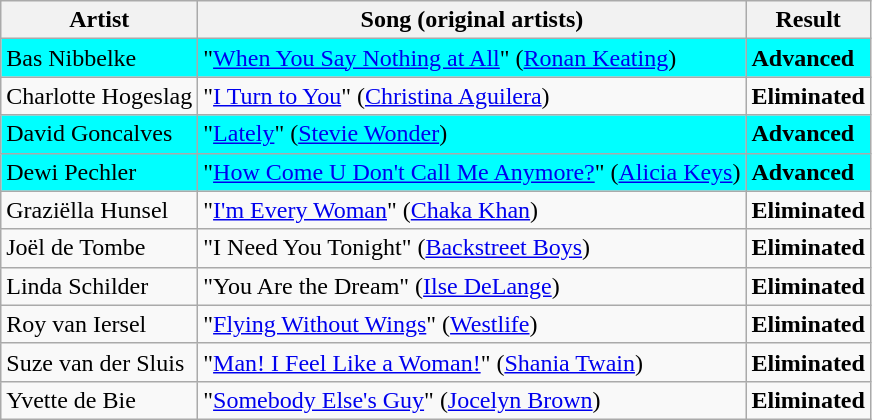<table class=wikitable>
<tr>
<th>Artist</th>
<th>Song (original artists)</th>
<th>Result</th>
</tr>
<tr style="background:cyan;">
<td>Bas Nibbelke</td>
<td>"<a href='#'>When You Say Nothing at All</a>" (<a href='#'>Ronan Keating</a>)</td>
<td><strong>Advanced</strong></td>
</tr>
<tr>
<td>Charlotte Hogeslag</td>
<td>"<a href='#'>I Turn to You</a>" (<a href='#'>Christina Aguilera</a>)</td>
<td><strong>Eliminated</strong></td>
</tr>
<tr style="background:cyan;">
<td>David Goncalves</td>
<td>"<a href='#'>Lately</a>" (<a href='#'>Stevie Wonder</a>)</td>
<td><strong>Advanced</strong></td>
</tr>
<tr style="background:cyan;">
<td>Dewi Pechler</td>
<td>"<a href='#'>How Come U Don't Call Me Anymore?</a>" (<a href='#'>Alicia Keys</a>)</td>
<td><strong>Advanced</strong></td>
</tr>
<tr>
<td>Graziëlla Hunsel</td>
<td>"<a href='#'>I'm Every Woman</a>" (<a href='#'>Chaka Khan</a>)</td>
<td><strong>Eliminated</strong></td>
</tr>
<tr>
<td>Joël de Tombe</td>
<td>"I Need You Tonight" (<a href='#'>Backstreet Boys</a>)</td>
<td><strong>Eliminated</strong></td>
</tr>
<tr>
<td>Linda Schilder</td>
<td>"You Are the Dream" (<a href='#'>Ilse DeLange</a>)</td>
<td><strong>Eliminated</strong></td>
</tr>
<tr>
<td>Roy van Iersel</td>
<td>"<a href='#'>Flying Without Wings</a>" (<a href='#'>Westlife</a>)</td>
<td><strong>Eliminated</strong></td>
</tr>
<tr>
<td>Suze van der Sluis</td>
<td>"<a href='#'>Man! I Feel Like a Woman!</a>" (<a href='#'>Shania Twain</a>)</td>
<td><strong>Eliminated</strong></td>
</tr>
<tr>
<td>Yvette de Bie</td>
<td>"<a href='#'>Somebody Else's Guy</a>" (<a href='#'>Jocelyn Brown</a>)</td>
<td><strong>Eliminated</strong></td>
</tr>
</table>
